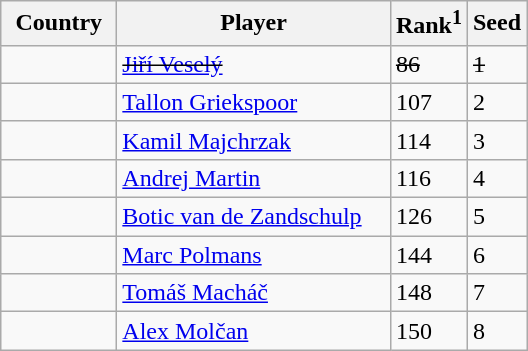<table class="sortable wikitable">
<tr>
<th width="70">Country</th>
<th width="175">Player</th>
<th>Rank<sup>1</sup></th>
<th>Seed</th>
</tr>
<tr>
<td><s></s></td>
<td><s><a href='#'>Jiří Veselý</a></s></td>
<td><s>86</s></td>
<td><s>1</s></td>
</tr>
<tr>
<td></td>
<td><a href='#'>Tallon Griekspoor</a></td>
<td>107</td>
<td>2</td>
</tr>
<tr>
<td></td>
<td><a href='#'>Kamil Majchrzak</a></td>
<td>114</td>
<td>3</td>
</tr>
<tr>
<td></td>
<td><a href='#'>Andrej Martin</a></td>
<td>116</td>
<td>4</td>
</tr>
<tr>
<td></td>
<td><a href='#'>Botic van de Zandschulp</a></td>
<td>126</td>
<td>5</td>
</tr>
<tr>
<td></td>
<td><a href='#'>Marc Polmans</a></td>
<td>144</td>
<td>6</td>
</tr>
<tr>
<td></td>
<td><a href='#'>Tomáš Macháč</a></td>
<td>148</td>
<td>7</td>
</tr>
<tr>
<td></td>
<td><a href='#'>Alex Molčan</a></td>
<td>150</td>
<td>8</td>
</tr>
</table>
